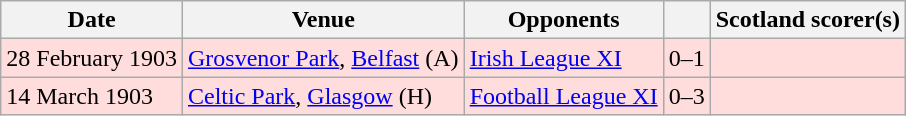<table class="wikitable">
<tr>
<th>Date</th>
<th>Venue</th>
<th>Opponents</th>
<th></th>
<th>Scotland scorer(s)</th>
</tr>
<tr bgcolor=#ffdddd>
<td>28 February 1903</td>
<td><a href='#'>Grosvenor Park</a>, <a href='#'>Belfast</a> (A)</td>
<td> <a href='#'>Irish League XI</a></td>
<td align=center>0–1</td>
<td></td>
</tr>
<tr bgcolor=#ffdddd>
<td>14 March 1903</td>
<td><a href='#'>Celtic Park</a>, <a href='#'>Glasgow</a> (H)</td>
<td> <a href='#'>Football League XI</a></td>
<td align=center>0–3</td>
<td></td>
</tr>
</table>
